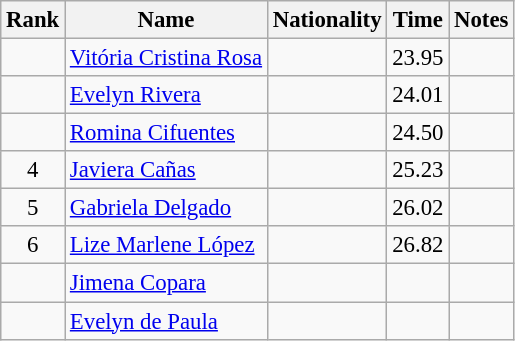<table class="wikitable sortable" style="text-align:center;font-size:95%">
<tr>
<th>Rank</th>
<th>Name</th>
<th>Nationality</th>
<th>Time</th>
<th>Notes</th>
</tr>
<tr>
<td></td>
<td align=left><a href='#'>Vitória Cristina Rosa</a></td>
<td align=left></td>
<td>23.95</td>
<td></td>
</tr>
<tr>
<td></td>
<td align=left><a href='#'>Evelyn Rivera</a></td>
<td align=left></td>
<td>24.01</td>
<td></td>
</tr>
<tr>
<td></td>
<td align=left><a href='#'>Romina Cifuentes</a></td>
<td align=left></td>
<td>24.50</td>
<td></td>
</tr>
<tr>
<td>4</td>
<td align=left><a href='#'>Javiera Cañas</a></td>
<td align=left></td>
<td>25.23</td>
<td></td>
</tr>
<tr>
<td>5</td>
<td align=left><a href='#'>Gabriela Delgado</a></td>
<td align=left></td>
<td>26.02</td>
<td></td>
</tr>
<tr>
<td>6</td>
<td align=left><a href='#'>Lize Marlene López</a></td>
<td align=left></td>
<td>26.82</td>
<td></td>
</tr>
<tr>
<td></td>
<td align=left><a href='#'>Jimena Copara</a></td>
<td align=left></td>
<td></td>
<td></td>
</tr>
<tr>
<td></td>
<td align=left><a href='#'>Evelyn de Paula</a></td>
<td align=left></td>
<td></td>
<td></td>
</tr>
</table>
